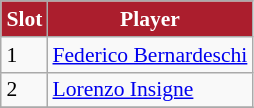<table class="wikitable" style="text-align:left; margin-left:1em; font-size:90%;">
<tr>
<th style="background:#AB1E2D; color:white; text-align:center;">Slot</th>
<th style="background:#AB1E2D; color:white; text-align:center;">Player</th>
</tr>
<tr>
<td>1</td>
<td> <a href='#'>Federico Bernardeschi</a></td>
</tr>
<tr>
<td>2</td>
<td> <a href='#'>Lorenzo Insigne</a></td>
</tr>
<tr>
</tr>
</table>
